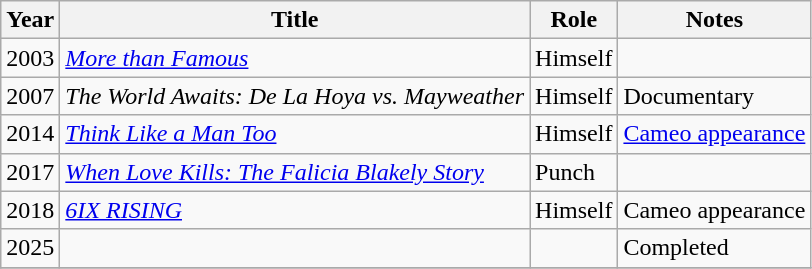<table class="wikitable">
<tr>
<th>Year</th>
<th>Title</th>
<th>Role</th>
<th>Notes</th>
</tr>
<tr>
<td>2003</td>
<td><em><a href='#'>More than Famous</a></em></td>
<td>Himself</td>
<td></td>
</tr>
<tr>
<td>2007</td>
<td><em>The World Awaits: De La Hoya vs. Mayweather</em></td>
<td>Himself</td>
<td>Documentary</td>
</tr>
<tr>
<td>2014</td>
<td><em><a href='#'>Think Like a Man Too</a></em></td>
<td>Himself</td>
<td><a href='#'>Cameo appearance</a></td>
</tr>
<tr>
<td>2017</td>
<td><em><a href='#'>When Love Kills: The Falicia Blakely Story</a></em></td>
<td>Punch</td>
<td></td>
</tr>
<tr>
<td>2018</td>
<td><em><a href='#'>6IX RISING</a></em></td>
<td>Himself</td>
<td>Cameo appearance</td>
</tr>
<tr>
<td>2025</td>
<td></td>
<td></td>
<td>Completed</td>
</tr>
<tr>
</tr>
</table>
